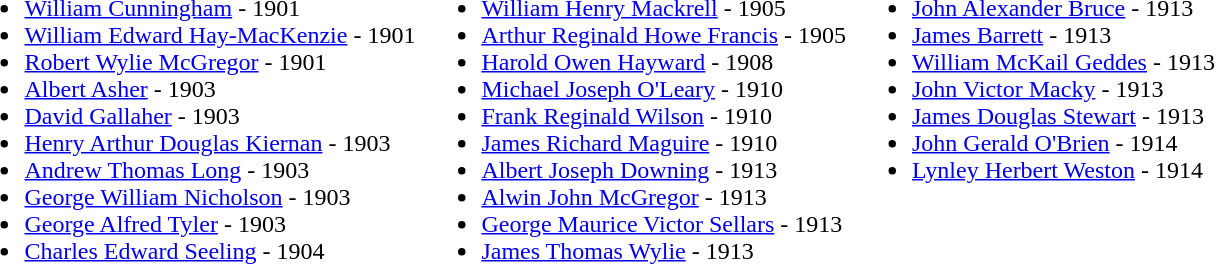<table border="0">
<tr valign="top">
<td><br><ul><li><a href='#'>William Cunningham</a> - 1901</li><li><a href='#'>William Edward Hay-MacKenzie</a> - 1901</li><li><a href='#'>Robert Wylie McGregor</a> - 1901</li><li><a href='#'>Albert Asher</a> - 1903</li><li><a href='#'>David Gallaher</a> - 1903</li><li><a href='#'>Henry Arthur Douglas Kiernan</a> - 1903</li><li><a href='#'>Andrew Thomas Long</a> - 1903</li><li><a href='#'>George William Nicholson</a> - 1903</li><li><a href='#'>George Alfred Tyler</a> - 1903</li><li><a href='#'>Charles Edward Seeling</a> - 1904</li></ul></td>
<td><br><ul><li><a href='#'>William Henry Mackrell</a> - 1905</li><li><a href='#'>Arthur Reginald Howe Francis</a> - 1905</li><li><a href='#'>Harold Owen Hayward</a> - 1908</li><li><a href='#'>Michael Joseph O'Leary</a> - 1910</li><li><a href='#'>Frank Reginald Wilson</a> - 1910</li><li><a href='#'>James Richard Maguire</a> - 1910</li><li><a href='#'>Albert Joseph Downing</a> - 1913</li><li><a href='#'>Alwin John McGregor</a> - 1913</li><li><a href='#'>George Maurice Victor Sellars</a> - 1913</li><li><a href='#'>James Thomas Wylie</a> - 1913</li></ul></td>
<td><br><ul><li><a href='#'>John Alexander Bruce</a> - 1913</li><li><a href='#'>James Barrett</a> - 1913</li><li><a href='#'>William McKail Geddes</a> - 1913</li><li><a href='#'>John Victor Macky</a> - 1913</li><li><a href='#'>James Douglas Stewart</a> - 1913</li><li><a href='#'>John Gerald O'Brien</a> - 1914</li><li><a href='#'>Lynley Herbert Weston</a> - 1914</li></ul></td>
</tr>
</table>
